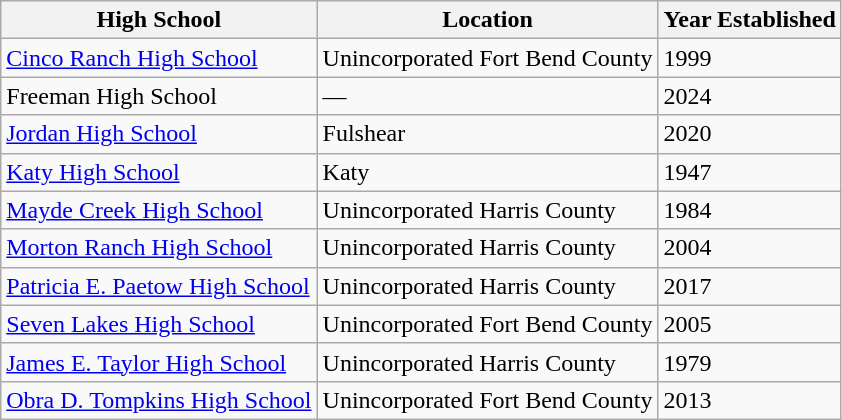<table class="wikitable sortable">
<tr>
<th>High School</th>
<th>Location</th>
<th>Year Established</th>
</tr>
<tr>
<td><a href='#'>Cinco Ranch High School</a></td>
<td>Unincorporated Fort Bend County</td>
<td>1999</td>
</tr>
<tr>
<td>Freeman High School</td>
<td>—</td>
<td>2024</td>
</tr>
<tr>
<td><a href='#'>Jordan High School</a></td>
<td>Fulshear</td>
<td>2020</td>
</tr>
<tr>
<td><a href='#'>Katy High School</a></td>
<td>Katy</td>
<td>1947</td>
</tr>
<tr>
<td><a href='#'>Mayde Creek High School</a></td>
<td>Unincorporated Harris County</td>
<td>1984</td>
</tr>
<tr>
<td><a href='#'>Morton Ranch High School</a></td>
<td>Unincorporated Harris County</td>
<td>2004</td>
</tr>
<tr>
<td><a href='#'>Patricia E. Paetow High School</a></td>
<td>Unincorporated Harris County</td>
<td>2017</td>
</tr>
<tr>
<td><a href='#'>Seven Lakes High School</a></td>
<td>Unincorporated Fort Bend County</td>
<td>2005</td>
</tr>
<tr>
<td><a href='#'>James E. Taylor High School</a></td>
<td>Unincorporated Harris County</td>
<td>1979</td>
</tr>
<tr>
<td><a href='#'>Obra D. Tompkins High School</a></td>
<td>Unincorporated Fort Bend County</td>
<td>2013</td>
</tr>
</table>
